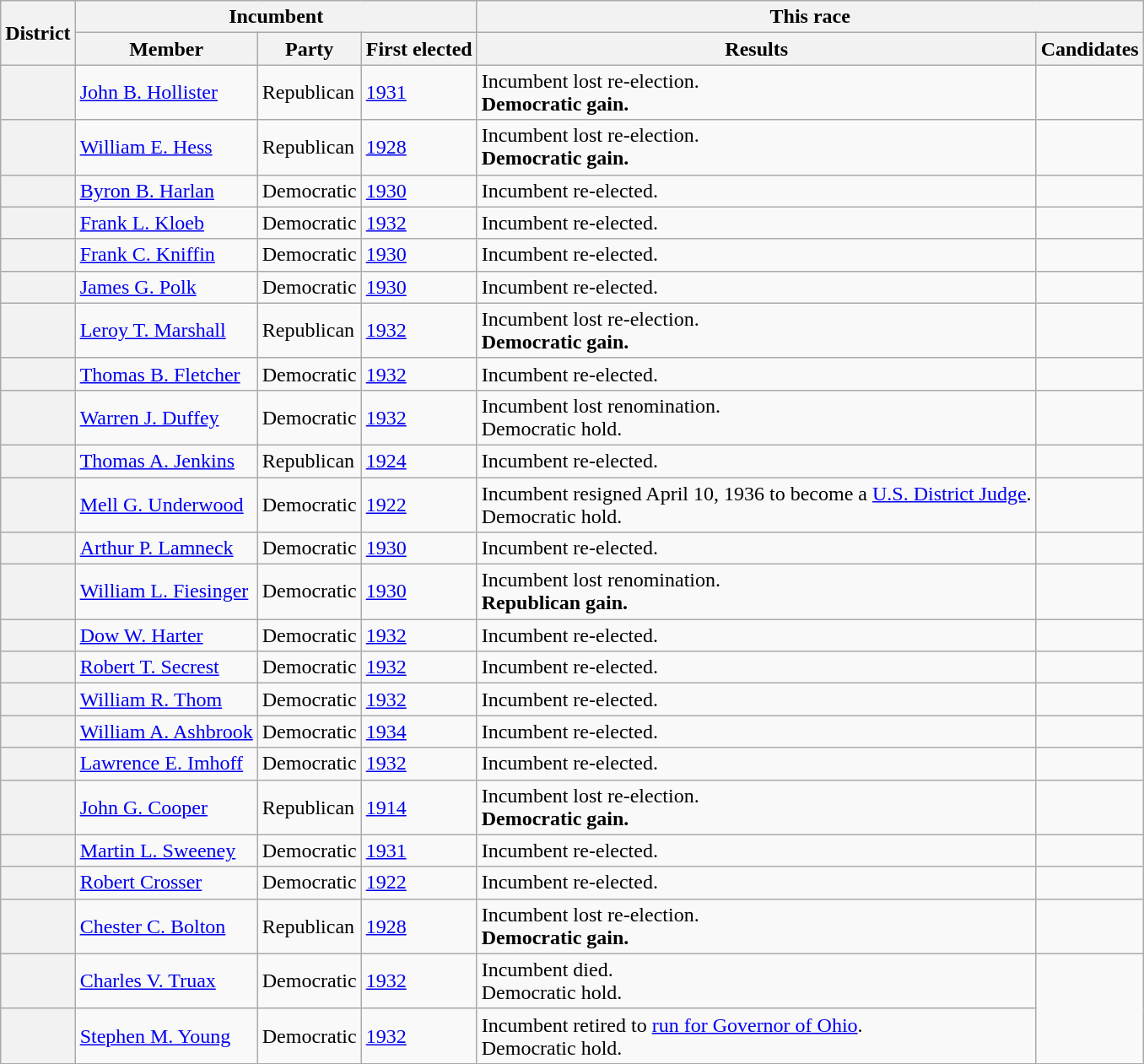<table class=wikitable>
<tr>
<th rowspan=2>District</th>
<th colspan=3>Incumbent</th>
<th colspan=2>This race</th>
</tr>
<tr>
<th>Member</th>
<th>Party</th>
<th>First elected</th>
<th>Results</th>
<th>Candidates</th>
</tr>
<tr>
<th></th>
<td><a href='#'>John B. Hollister</a></td>
<td>Republican</td>
<td><a href='#'>1931 </a></td>
<td>Incumbent lost re-election.<br><strong>Democratic gain.</strong></td>
<td nowrap></td>
</tr>
<tr>
<th></th>
<td><a href='#'>William E. Hess</a></td>
<td>Republican</td>
<td><a href='#'>1928</a></td>
<td>Incumbent lost re-election.<br><strong>Democratic gain.</strong></td>
<td nowrap></td>
</tr>
<tr>
<th></th>
<td><a href='#'>Byron B. Harlan</a></td>
<td>Democratic</td>
<td><a href='#'>1930</a></td>
<td>Incumbent re-elected.</td>
<td nowrap></td>
</tr>
<tr>
<th></th>
<td><a href='#'>Frank L. Kloeb</a></td>
<td>Democratic</td>
<td><a href='#'>1932</a></td>
<td>Incumbent re-elected.</td>
<td nowrap></td>
</tr>
<tr>
<th></th>
<td><a href='#'>Frank C. Kniffin</a></td>
<td>Democratic</td>
<td><a href='#'>1930</a></td>
<td>Incumbent re-elected.</td>
<td nowrap></td>
</tr>
<tr>
<th></th>
<td><a href='#'>James G. Polk</a></td>
<td>Democratic</td>
<td><a href='#'>1930</a></td>
<td>Incumbent re-elected.</td>
<td nowrap></td>
</tr>
<tr>
<th></th>
<td><a href='#'>Leroy T. Marshall</a></td>
<td>Republican</td>
<td><a href='#'>1932</a></td>
<td>Incumbent lost re-election.<br><strong>Democratic gain.</strong></td>
<td nowrap></td>
</tr>
<tr>
<th></th>
<td><a href='#'>Thomas B. Fletcher</a></td>
<td>Democratic</td>
<td><a href='#'>1932</a></td>
<td>Incumbent re-elected.</td>
<td nowrap></td>
</tr>
<tr>
<th></th>
<td><a href='#'>Warren J. Duffey</a></td>
<td>Democratic</td>
<td><a href='#'>1932</a></td>
<td>Incumbent lost renomination.<br>Democratic hold.</td>
<td nowrap></td>
</tr>
<tr>
<th></th>
<td><a href='#'>Thomas A. Jenkins</a></td>
<td>Republican</td>
<td><a href='#'>1924</a></td>
<td>Incumbent re-elected.</td>
<td nowrap></td>
</tr>
<tr>
<th></th>
<td><a href='#'>Mell G. Underwood</a></td>
<td>Democratic</td>
<td><a href='#'>1922</a></td>
<td>Incumbent resigned April 10, 1936 to become a <a href='#'>U.S. District Judge</a>.<br>Democratic hold.</td>
<td nowrap></td>
</tr>
<tr>
<th></th>
<td><a href='#'>Arthur P. Lamneck</a></td>
<td>Democratic</td>
<td><a href='#'>1930</a></td>
<td>Incumbent re-elected.</td>
<td nowrap></td>
</tr>
<tr>
<th></th>
<td><a href='#'>William L. Fiesinger</a></td>
<td>Democratic</td>
<td><a href='#'>1930</a></td>
<td>Incumbent lost renomination.<br><strong>Republican gain.</strong></td>
<td nowrap></td>
</tr>
<tr>
<th></th>
<td><a href='#'>Dow W. Harter</a></td>
<td>Democratic</td>
<td><a href='#'>1932</a></td>
<td>Incumbent re-elected.</td>
<td nowrap></td>
</tr>
<tr>
<th></th>
<td><a href='#'>Robert T. Secrest</a></td>
<td>Democratic</td>
<td><a href='#'>1932</a></td>
<td>Incumbent re-elected.</td>
<td nowrap></td>
</tr>
<tr>
<th></th>
<td><a href='#'>William R. Thom</a></td>
<td>Democratic</td>
<td><a href='#'>1932</a></td>
<td>Incumbent re-elected.</td>
<td nowrap></td>
</tr>
<tr>
<th></th>
<td><a href='#'>William A. Ashbrook</a></td>
<td>Democratic</td>
<td><a href='#'>1934</a></td>
<td>Incumbent re-elected.</td>
<td nowrap></td>
</tr>
<tr>
<th></th>
<td><a href='#'>Lawrence E. Imhoff</a></td>
<td>Democratic</td>
<td><a href='#'>1932</a></td>
<td>Incumbent re-elected.</td>
<td nowrap></td>
</tr>
<tr>
<th></th>
<td><a href='#'>John G. Cooper</a></td>
<td>Republican</td>
<td><a href='#'>1914</a></td>
<td>Incumbent lost re-election.<br><strong>Democratic gain.</strong></td>
<td nowrap></td>
</tr>
<tr>
<th></th>
<td><a href='#'>Martin L. Sweeney</a></td>
<td>Democratic</td>
<td><a href='#'>1931 </a></td>
<td>Incumbent re-elected.</td>
<td nowrap></td>
</tr>
<tr>
<th></th>
<td><a href='#'>Robert Crosser</a></td>
<td>Democratic</td>
<td><a href='#'>1922</a></td>
<td>Incumbent re-elected.</td>
<td nowrap></td>
</tr>
<tr>
<th></th>
<td><a href='#'>Chester C. Bolton</a></td>
<td>Republican</td>
<td><a href='#'>1928</a></td>
<td>Incumbent lost re-election.<br><strong>Democratic gain.</strong></td>
<td nowrap></td>
</tr>
<tr>
<th></th>
<td><a href='#'>Charles V. Truax</a></td>
<td>Democratic</td>
<td><a href='#'>1932</a></td>
<td>Incumbent died.<br>Democratic hold.</td>
<td rowspan=2 nowrap></td>
</tr>
<tr>
<th></th>
<td><a href='#'>Stephen M. Young</a></td>
<td>Democratic</td>
<td><a href='#'>1932</a></td>
<td>Incumbent retired to <a href='#'>run for Governor of Ohio</a>.<br>Democratic hold.</td>
</tr>
</table>
